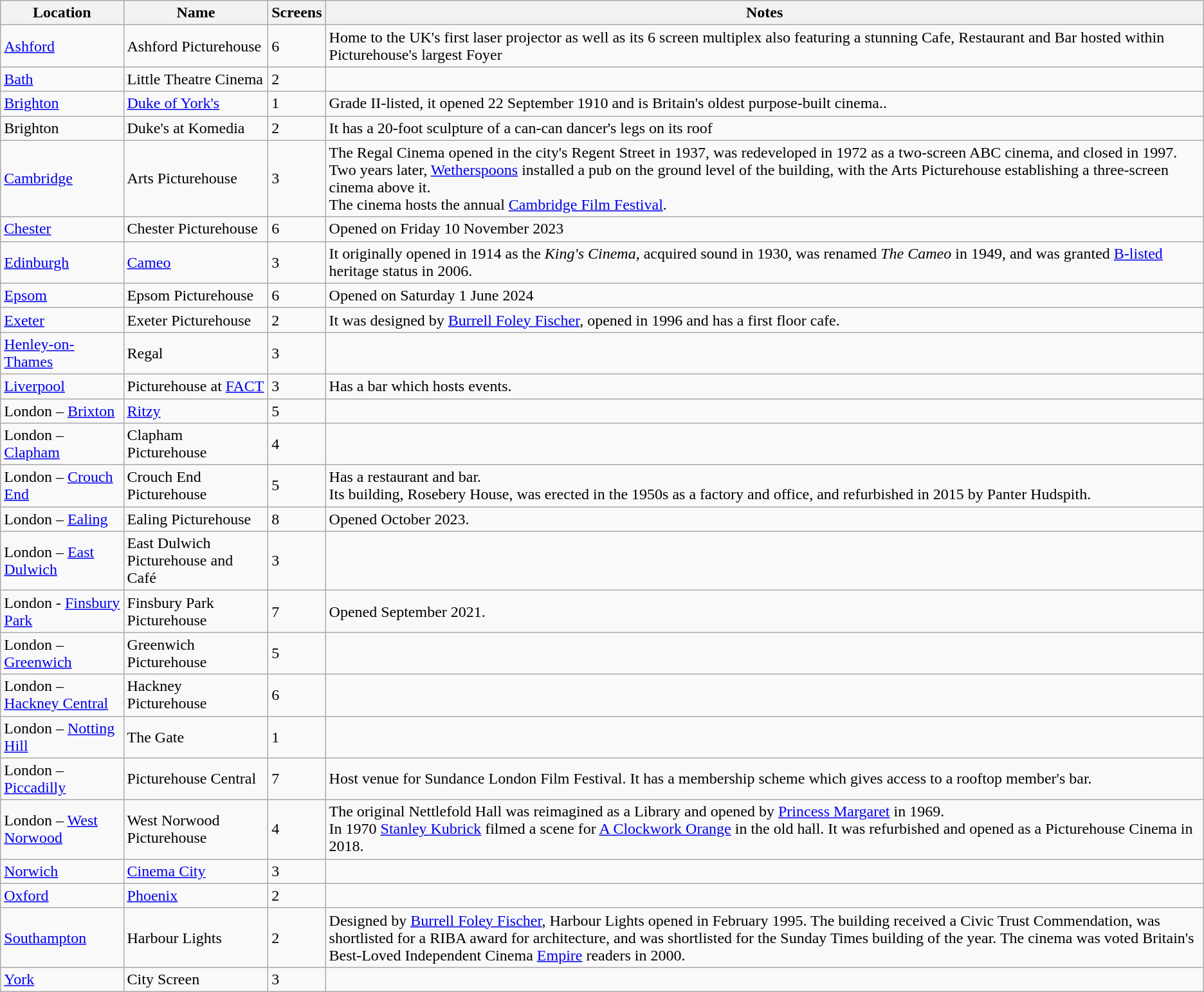<table class="sortable wikitable">
<tr style="background:#ececec;">
<th>Location</th>
<th>Name</th>
<th>Screens</th>
<th>Notes</th>
</tr>
<tr>
<td><a href='#'>Ashford</a></td>
<td>Ashford Picturehouse</td>
<td>6</td>
<td>Home to the UK's first laser projector as well as its 6 screen multiplex also featuring a stunning Cafe, Restaurant and Bar hosted within Picturehouse's largest Foyer</td>
</tr>
<tr>
<td><a href='#'>Bath</a></td>
<td>Little Theatre Cinema</td>
<td>2</td>
<td></td>
</tr>
<tr>
<td><a href='#'>Brighton</a></td>
<td><a href='#'>Duke of York's</a></td>
<td>1</td>
<td>Grade II-listed, it opened 22 September 1910 and is Britain's oldest purpose-built cinema..</td>
</tr>
<tr>
<td>Brighton</td>
<td>Duke's at Komedia</td>
<td>2</td>
<td>It has a 20-foot sculpture of a can-can dancer's legs on its roof</td>
</tr>
<tr>
<td><a href='#'>Cambridge</a></td>
<td>Arts Picturehouse</td>
<td>3</td>
<td>The Regal Cinema opened in the city's Regent Street in 1937, was redeveloped in 1972 as a two-screen ABC cinema, and closed in 1997. Two years later, <a href='#'>Wetherspoons</a> installed a pub on the ground level of the building, with the Arts Picturehouse establishing a three-screen cinema above it.<br>The cinema hosts the annual <a href='#'>Cambridge Film Festival</a>.</td>
</tr>
<tr>
<td><a href='#'>Chester</a></td>
<td>Chester Picturehouse</td>
<td>6</td>
<td>Opened on Friday 10 November 2023</td>
</tr>
<tr>
<td><a href='#'>Edinburgh</a></td>
<td><a href='#'>Cameo</a></td>
<td>3</td>
<td>It originally opened in 1914 as the <em>King's Cinema</em>, acquired sound in 1930, was renamed <em>The Cameo</em> in 1949, and was granted <a href='#'>B-listed</a> heritage status in 2006.</td>
</tr>
<tr>
<td><a href='#'>Epsom</a></td>
<td>Epsom Picturehouse</td>
<td>6</td>
<td>Opened on Saturday 1 June 2024</td>
</tr>
<tr>
<td><a href='#'>Exeter</a></td>
<td>Exeter Picturehouse</td>
<td>2</td>
<td>It was designed by <a href='#'>Burrell Foley Fischer</a>, opened in 1996 and has a first floor cafe.</td>
</tr>
<tr>
<td><a href='#'>Henley-on-Thames</a></td>
<td>Regal</td>
<td>3</td>
<td></td>
</tr>
<tr>
<td><a href='#'>Liverpool</a></td>
<td>Picturehouse at <a href='#'>FACT</a></td>
<td>3</td>
<td>Has a bar which hosts events.</td>
</tr>
<tr>
<td>London – <a href='#'>Brixton</a></td>
<td><a href='#'>Ritzy</a></td>
<td>5</td>
<td></td>
</tr>
<tr>
<td>London – <a href='#'>Clapham</a></td>
<td>Clapham Picturehouse</td>
<td>4</td>
<td></td>
</tr>
<tr>
<td>London – <a href='#'>Crouch End</a></td>
<td>Crouch End Picturehouse</td>
<td>5</td>
<td>Has a restaurant and bar.<br>Its building, Rosebery House, was erected in the 1950s as a factory and office, and refurbished in 2015 by Panter Hudspith.</td>
</tr>
<tr>
<td>London – <a href='#'>Ealing</a></td>
<td>Ealing Picturehouse</td>
<td>8</td>
<td>Opened October 2023.</td>
</tr>
<tr>
<td>London – <a href='#'>East Dulwich</a></td>
<td>East Dulwich Picturehouse and Café</td>
<td>3</td>
<td></td>
</tr>
<tr>
<td>London - <a href='#'>Finsbury Park</a></td>
<td>Finsbury Park Picturehouse</td>
<td>7</td>
<td>Opened September 2021.</td>
</tr>
<tr>
<td>London – <a href='#'>Greenwich</a></td>
<td>Greenwich Picturehouse</td>
<td>5</td>
<td></td>
</tr>
<tr>
<td>London – <a href='#'>Hackney Central</a></td>
<td>Hackney Picturehouse</td>
<td>6</td>
<td></td>
</tr>
<tr>
<td>London – <a href='#'>Notting Hill</a></td>
<td>The Gate</td>
<td>1</td>
<td></td>
</tr>
<tr>
<td>London – <a href='#'>Piccadilly</a></td>
<td>Picturehouse Central</td>
<td>7</td>
<td>Host venue for Sundance London Film Festival. It has a membership scheme which gives access to a rooftop member's bar.</td>
</tr>
<tr>
<td>London – <a href='#'>West Norwood</a></td>
<td>West Norwood Picturehouse</td>
<td>4</td>
<td>The original Nettlefold Hall was reimagined as a Library and opened by <a href='#'>Princess Margaret</a> in 1969.<br>In 1970 <a href='#'>Stanley Kubrick</a> filmed a scene for <a href='#'>A Clockwork Orange</a> in the old hall.
It was refurbished and opened as a Picturehouse Cinema in 2018.</td>
</tr>
<tr>
<td><a href='#'>Norwich</a></td>
<td><a href='#'>Cinema City</a></td>
<td>3</td>
<td></td>
</tr>
<tr>
<td><a href='#'>Oxford</a></td>
<td><a href='#'>Phoenix</a></td>
<td>2</td>
<td></td>
</tr>
<tr>
<td><a href='#'>Southampton</a></td>
<td>Harbour Lights</td>
<td>2</td>
<td>Designed by <a href='#'>Burrell Foley Fischer</a>, Harbour Lights opened in February 1995. The building received a Civic Trust Commendation, was shortlisted for a RIBA award for architecture, and was shortlisted for the Sunday Times building of the year. The cinema was voted Britain's Best-Loved Independent Cinema <a href='#'>Empire</a> readers in 2000.</td>
</tr>
<tr>
<td><a href='#'>York</a></td>
<td>City Screen</td>
<td>3</td>
<td></td>
</tr>
</table>
